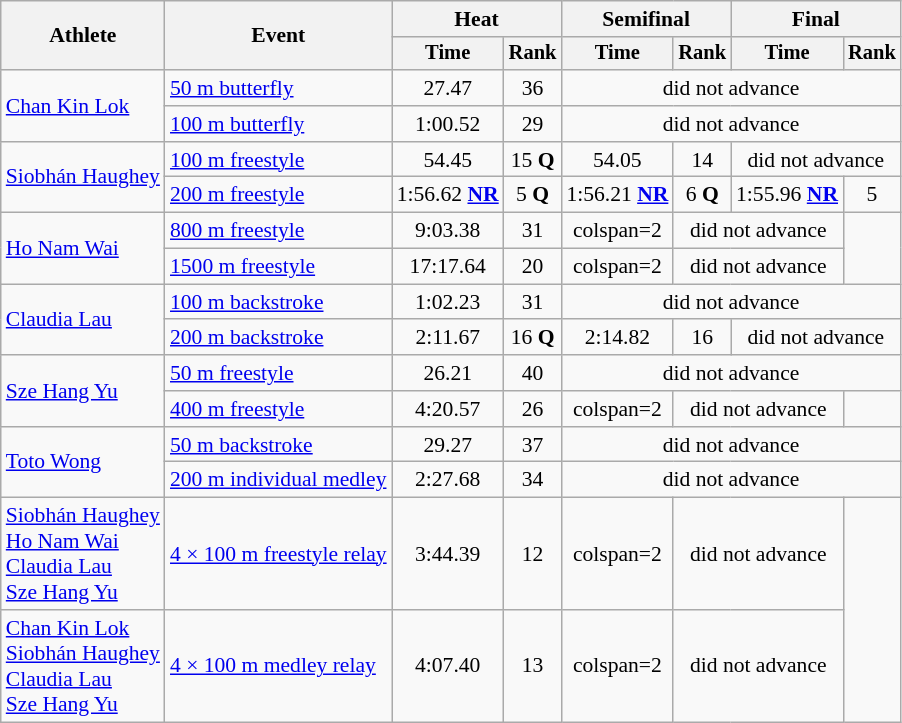<table class=wikitable style="font-size:90%">
<tr>
<th rowspan="2">Athlete</th>
<th rowspan="2">Event</th>
<th colspan="2">Heat</th>
<th colspan="2">Semifinal</th>
<th colspan="2">Final</th>
</tr>
<tr style="font-size:95%">
<th>Time</th>
<th>Rank</th>
<th>Time</th>
<th>Rank</th>
<th>Time</th>
<th>Rank</th>
</tr>
<tr align=center>
<td align=left rowspan=2><a href='#'>Chan Kin Lok</a></td>
<td align=left><a href='#'>50 m butterfly</a></td>
<td>27.47</td>
<td>36</td>
<td colspan=4>did not advance</td>
</tr>
<tr align=center>
<td align=left><a href='#'>100 m butterfly</a></td>
<td>1:00.52</td>
<td>29</td>
<td colspan=4>did not advance</td>
</tr>
<tr align=center>
<td align=left rowspan=2><a href='#'>Siobhán Haughey</a></td>
<td align=left><a href='#'>100 m freestyle</a></td>
<td>54.45</td>
<td>15 <strong>Q</strong></td>
<td>54.05</td>
<td>14</td>
<td colspan=2>did not advance</td>
</tr>
<tr align=center>
<td align=left><a href='#'>200 m freestyle</a></td>
<td>1:56.62 <strong><a href='#'>NR</a></strong></td>
<td>5 <strong>Q</strong></td>
<td>1:56.21 <strong><a href='#'>NR</a></strong></td>
<td>6 <strong>Q</strong></td>
<td>1:55.96 <strong><a href='#'>NR</a></strong></td>
<td>5</td>
</tr>
<tr align=center>
<td align=left rowspan=2><a href='#'>Ho Nam Wai</a></td>
<td align=left><a href='#'>800 m freestyle</a></td>
<td>9:03.38</td>
<td>31</td>
<td>colspan=2 </td>
<td colspan=2>did not advance</td>
</tr>
<tr align=center>
<td align=left><a href='#'>1500 m freestyle</a></td>
<td>17:17.64</td>
<td>20</td>
<td>colspan=2 </td>
<td colspan=2>did not advance</td>
</tr>
<tr align=center>
<td align=left rowspan=2><a href='#'>Claudia Lau</a></td>
<td align=left><a href='#'>100 m backstroke</a></td>
<td>1:02.23</td>
<td>31</td>
<td colspan=4>did not advance</td>
</tr>
<tr align=center>
<td align=left><a href='#'>200 m backstroke</a></td>
<td>2:11.67</td>
<td>16 <strong>Q</strong></td>
<td>2:14.82</td>
<td>16</td>
<td colspan=2>did not advance</td>
</tr>
<tr align=center>
<td align=left rowspan=2><a href='#'>Sze Hang Yu</a></td>
<td align=left><a href='#'>50 m freestyle</a></td>
<td>26.21</td>
<td>40</td>
<td colspan=4>did not advance</td>
</tr>
<tr align=center>
<td align=left><a href='#'>400 m freestyle</a></td>
<td>4:20.57</td>
<td>26</td>
<td>colspan=2 </td>
<td colspan=2>did not advance</td>
</tr>
<tr align=center>
<td align=left rowspan=2><a href='#'>Toto Wong</a></td>
<td align=left><a href='#'>50 m backstroke</a></td>
<td>29.27</td>
<td>37</td>
<td colspan=4>did not advance</td>
</tr>
<tr align=center>
<td align=left><a href='#'>200 m individual medley</a></td>
<td>2:27.68</td>
<td>34</td>
<td colspan=4>did not advance</td>
</tr>
<tr align=center>
<td align=left><a href='#'>Siobhán Haughey</a><br><a href='#'>Ho Nam Wai</a><br><a href='#'>Claudia Lau</a><br><a href='#'>Sze Hang Yu</a></td>
<td align=left><a href='#'>4 × 100 m freestyle relay</a></td>
<td>3:44.39</td>
<td>12</td>
<td>colspan=2 </td>
<td colspan=2>did not advance</td>
</tr>
<tr align=center>
<td align=left><a href='#'>Chan Kin Lok</a><br><a href='#'>Siobhán Haughey</a><br><a href='#'>Claudia Lau</a><br><a href='#'>Sze Hang Yu</a></td>
<td align=left><a href='#'>4 × 100 m medley relay</a></td>
<td>4:07.40</td>
<td>13</td>
<td>colspan=2 </td>
<td colspan=2>did not advance</td>
</tr>
</table>
